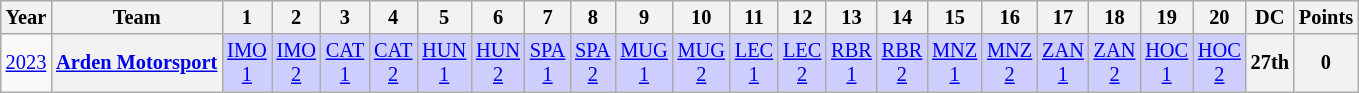<table class="wikitable" style="text-align:center; font-size:85%">
<tr>
<th>Year</th>
<th>Team</th>
<th>1</th>
<th>2</th>
<th>3</th>
<th>4</th>
<th>5</th>
<th>6</th>
<th>7</th>
<th>8</th>
<th>9</th>
<th>10</th>
<th>11</th>
<th>12</th>
<th>13</th>
<th>14</th>
<th>15</th>
<th>16</th>
<th>17</th>
<th>18</th>
<th>19</th>
<th>20</th>
<th>DC</th>
<th>Points</th>
</tr>
<tr>
<td><a href='#'>2023</a></td>
<th nowrap><a href='#'>Arden Motorsport</a></th>
<td style="background:#CFCFFF;"><a href='#'>IMO<br>1</a><br></td>
<td style="background:#CFCFFF;"><a href='#'>IMO<br>2</a><br></td>
<td style="background:#CFCFFF;"><a href='#'>CAT<br>1</a><br></td>
<td style="background:#CFCFFF;"><a href='#'>CAT<br>2</a><br></td>
<td style="background:#CFCFFF;"><a href='#'>HUN<br>1</a><br></td>
<td style="background:#CFCFFF;"><a href='#'>HUN<br>2</a><br></td>
<td style="background:#CFCFFF;"><a href='#'>SPA<br>1</a><br></td>
<td style="background:#CFCFFF;"><a href='#'>SPA<br>2</a><br></td>
<td style="background:#CFCFFF;"><a href='#'>MUG<br>1</a><br></td>
<td style="background:#CFCFFF;"><a href='#'>MUG<br>2</a><br></td>
<td style="background:#CFCFFF;"><a href='#'>LEC<br>1</a><br></td>
<td style="background:#CFCFFF;"><a href='#'>LEC<br>2</a><br></td>
<td style="background:#CFCFFF;"><a href='#'>RBR<br>1</a><br></td>
<td style="background:#CFCFFF;"><a href='#'>RBR<br>2</a><br></td>
<td style="background:#CFCFFF;"><a href='#'>MNZ<br>1</a><br></td>
<td style="background:#CFCFFF;"><a href='#'>MNZ<br>2</a><br></td>
<td style="background:#CFCFFF;"><a href='#'>ZAN<br>1</a><br></td>
<td style="background:#CFCFFF;"><a href='#'>ZAN<br>2</a><br></td>
<td style="background:#CFCFFF;"><a href='#'>HOC<br>1</a><br></td>
<td style="background:#CFCFFF;"><a href='#'>HOC<br>2</a><br></td>
<th>27th</th>
<th>0</th>
</tr>
</table>
